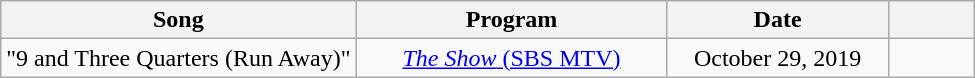<table class="wikitable" style="text-align:center">
<tr>
<th>Song</th>
<th width="200">Program</th>
<th width="140">Date</th>
<th width="50"></th>
</tr>
<tr>
<td>"9 and Three Quarters (Run Away)"</td>
<td><a href='#'><em>The Show</em> (SBS MTV)</a></td>
<td>October 29, 2019</td>
<td></td>
</tr>
</table>
